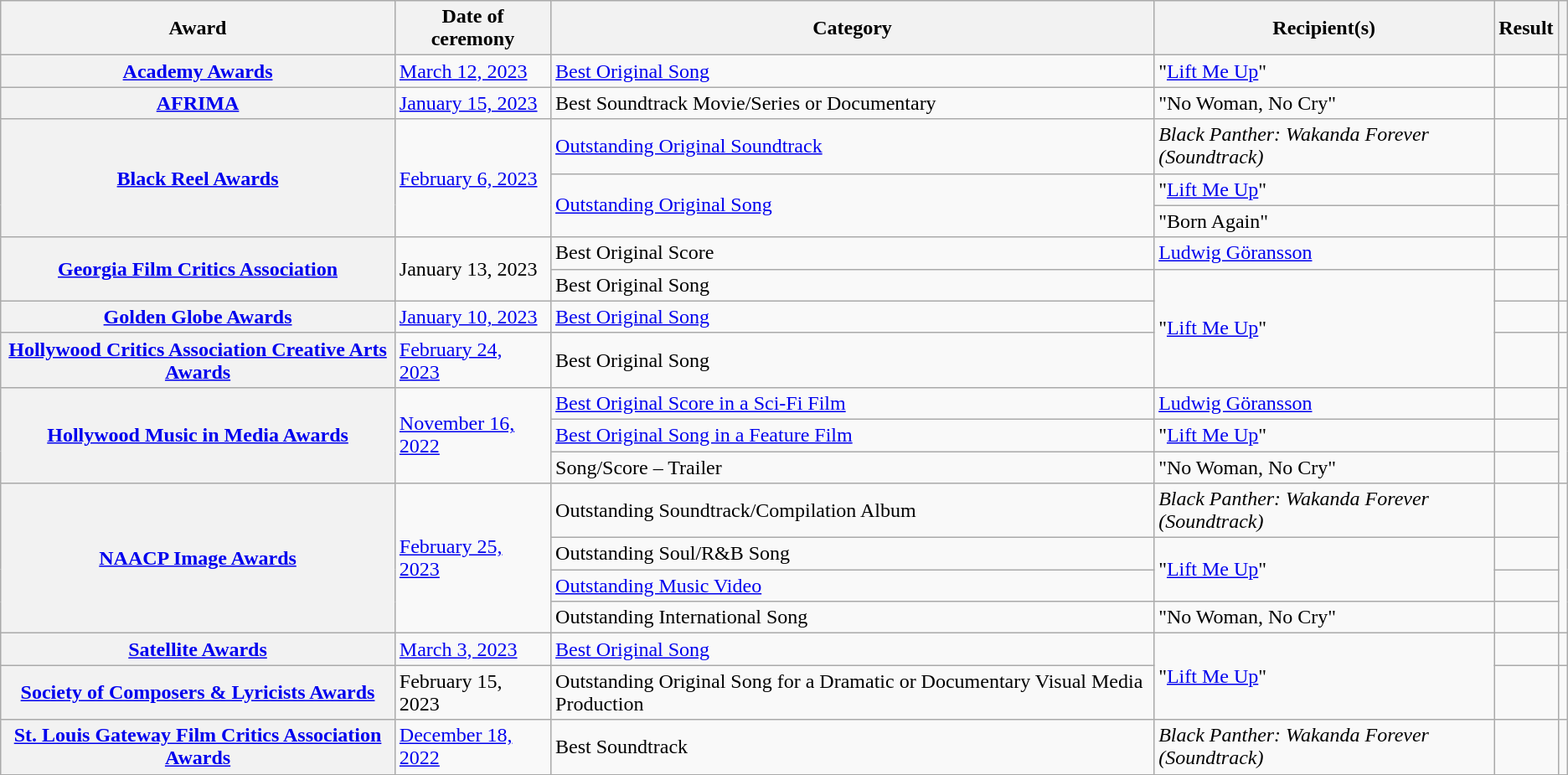<table class="wikitable plainrowheaders sortable col6center">
<tr>
<th scope="col">Award</th>
<th scope="col">Date of ceremony</th>
<th scope="col">Category</th>
<th scope="col">Recipient(s)</th>
<th scope="col">Result</th>
<th scope="col" class="unsortable"></th>
</tr>
<tr>
<th scope="row"><a href='#'>Academy Awards</a></th>
<td><a href='#'>March 12, 2023</a></td>
<td><a href='#'>Best Original Song</a></td>
<td>"<a href='#'>Lift Me Up</a>" </td>
<td></td>
<td></td>
</tr>
<tr>
<th scope="row"><a href='#'>AFRIMA</a></th>
<td><a href='#'>January 15, 2023</a></td>
<td>Best Soundtrack Movie/Series or Documentary</td>
<td data-sort-value="No Woman, No Cry">"No Woman, No Cry" </td>
<td></td>
<td></td>
</tr>
<tr>
<th rowspan="3" scope="row"><a href='#'>Black Reel Awards</a></th>
<td rowspan="3"><a href='#'>February 6, 2023</a></td>
<td><a href='#'>Outstanding Original Soundtrack</a></td>
<td><em>Black Panther: Wakanda Forever (Soundtrack)</em> </td>
<td></td>
<td rowspan="3"></td>
</tr>
<tr>
<td rowspan="2"><a href='#'>Outstanding Original Song</a></td>
<td data-sort-value="Lift Me Up">"<a href='#'>Lift Me Up</a>" </td>
<td></td>
</tr>
<tr>
<td data-sort-value="Born Again">"Born Again" </td>
<td></td>
</tr>
<tr>
<th rowspan="2" scope="row"><a href='#'>Georgia Film Critics Association</a></th>
<td rowspan="2">January 13, 2023</td>
<td>Best Original Score</td>
<td><a href='#'>Ludwig Göransson</a></td>
<td></td>
<td rowspan="2"></td>
</tr>
<tr>
<td>Best Original Song</td>
<td rowspan="3" data-sort-value="Lift Me Up">"<a href='#'>Lift Me Up</a>" </td>
<td></td>
</tr>
<tr>
<th scope="row"><a href='#'>Golden Globe Awards</a></th>
<td><a href='#'>January 10, 2023</a></td>
<td><a href='#'>Best Original Song</a></td>
<td></td>
<td rowspan=1></td>
</tr>
<tr>
<th scope="row"><a href='#'>Hollywood Critics Association Creative Arts Awards</a></th>
<td rowspan="1"><a href='#'>February 24, 2023</a></td>
<td>Best Original Song</td>
<td></td>
<td></td>
</tr>
<tr>
<th rowspan="3" scope="row"><a href='#'>Hollywood Music in Media Awards</a></th>
<td rowspan="3"><a href='#'>November 16, 2022</a></td>
<td><a href='#'>Best Original Score in a Sci-Fi Film</a></td>
<td data-sort-value="Göransson"><a href='#'>Ludwig Göransson</a></td>
<td></td>
<td rowspan="3"></td>
</tr>
<tr>
<td><a href='#'>Best Original Song in a Feature Film</a></td>
<td>"<a href='#'>Lift Me Up</a>" </td>
<td></td>
</tr>
<tr>
<td>Song/Score – Trailer</td>
<td data-sort-value="No Woman, No Cry">"No Woman, No Cry" </td>
<td></td>
</tr>
<tr>
<th rowspan="4" scope="row"><a href='#'>NAACP Image Awards</a></th>
<td rowspan="4"><a href='#'>February 25, 2023</a></td>
<td>Outstanding Soundtrack/Compilation Album</td>
<td><em>Black Panther: Wakanda Forever (Soundtrack)</em> </td>
<td></td>
<td rowspan="4"></td>
</tr>
<tr>
<td>Outstanding Soul/R&B Song</td>
<td rowspan="2" data-sort-value="Lift Me Up">"<a href='#'>Lift Me Up</a>" </td>
<td></td>
</tr>
<tr>
<td><a href='#'>Outstanding Music Video</a></td>
<td></td>
</tr>
<tr>
<td>Outstanding International Song</td>
<td>"No Woman, No Cry" </td>
<td></td>
</tr>
<tr>
<th scope="row"><a href='#'>Satellite Awards</a></th>
<td><a href='#'>March 3, 2023</a></td>
<td><a href='#'>Best Original Song</a></td>
<td rowspan="2">"<a href='#'>Lift Me Up</a>" </td>
<td></td>
<td></td>
</tr>
<tr>
<th scope="row"><a href='#'>Society of Composers & Lyricists Awards</a></th>
<td>February 15, 2023</td>
<td>Outstanding Original Song for a Dramatic or Documentary Visual Media Production</td>
<td></td>
<td></td>
</tr>
<tr>
<th rowspan="1" scope="row"><a href='#'>St. Louis Gateway Film Critics Association Awards</a></th>
<td rowspan="1"><a href='#'>December 18, 2022</a></td>
<td>Best Soundtrack</td>
<td><em>Black Panther: Wakanda Forever (Soundtrack)</em> </td>
<td></td>
<td></td>
</tr>
<tr>
</tr>
</table>
